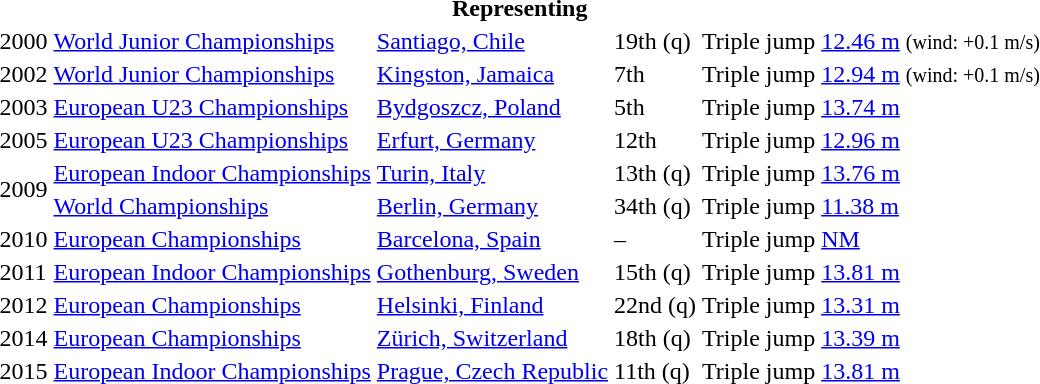<table>
<tr>
<th colspan="6">Representing </th>
</tr>
<tr>
<td>2000</td>
<td><a href='#'>World Junior Championships</a></td>
<td><a href='#'>Santiago, Chile</a></td>
<td>19th (q)</td>
<td>Triple jump</td>
<td><a href='#'>12.46 m</a> <small>(wind: +0.1 m/s)</small></td>
</tr>
<tr>
<td>2002</td>
<td><a href='#'>World Junior Championships</a></td>
<td><a href='#'>Kingston, Jamaica</a></td>
<td>7th</td>
<td>Triple jump</td>
<td><a href='#'>12.94 m</a>  <small>(wind: +0.1 m/s)</small></td>
</tr>
<tr>
<td>2003</td>
<td><a href='#'>European U23 Championships</a></td>
<td><a href='#'>Bydgoszcz, Poland</a></td>
<td>5th</td>
<td>Triple jump</td>
<td><a href='#'>13.74 m</a></td>
</tr>
<tr>
<td>2005</td>
<td><a href='#'>European U23 Championships</a></td>
<td><a href='#'>Erfurt, Germany</a></td>
<td>12th</td>
<td>Triple jump</td>
<td><a href='#'>12.96 m</a></td>
</tr>
<tr>
<td rowspan=2>2009</td>
<td><a href='#'>European Indoor Championships</a></td>
<td><a href='#'>Turin, Italy</a></td>
<td>13th (q)</td>
<td>Triple jump</td>
<td><a href='#'>13.76 m</a></td>
</tr>
<tr>
<td><a href='#'>World Championships</a></td>
<td><a href='#'>Berlin, Germany</a></td>
<td>34th (q)</td>
<td>Triple jump</td>
<td><a href='#'>11.38 m</a></td>
</tr>
<tr>
<td>2010</td>
<td><a href='#'>European Championships</a></td>
<td><a href='#'>Barcelona, Spain</a></td>
<td>–</td>
<td>Triple jump</td>
<td><a href='#'>NM</a></td>
</tr>
<tr>
<td>2011</td>
<td><a href='#'>European Indoor Championships</a></td>
<td><a href='#'>Gothenburg, Sweden</a></td>
<td>15th (q)</td>
<td>Triple jump</td>
<td><a href='#'>13.81 m</a></td>
</tr>
<tr>
<td>2012</td>
<td><a href='#'>European Championships</a></td>
<td><a href='#'>Helsinki, Finland</a></td>
<td>22nd (q)</td>
<td>Triple jump</td>
<td><a href='#'>13.31 m</a></td>
</tr>
<tr>
<td>2014</td>
<td><a href='#'>European Championships</a></td>
<td><a href='#'>Zürich, Switzerland</a></td>
<td>18th (q)</td>
<td>Triple jump</td>
<td><a href='#'>13.39 m</a></td>
</tr>
<tr>
<td>2015</td>
<td><a href='#'>European Indoor Championships</a></td>
<td><a href='#'>Prague, Czech Republic</a></td>
<td>11th (q)</td>
<td>Triple jump</td>
<td><a href='#'>13.81 m</a></td>
</tr>
</table>
